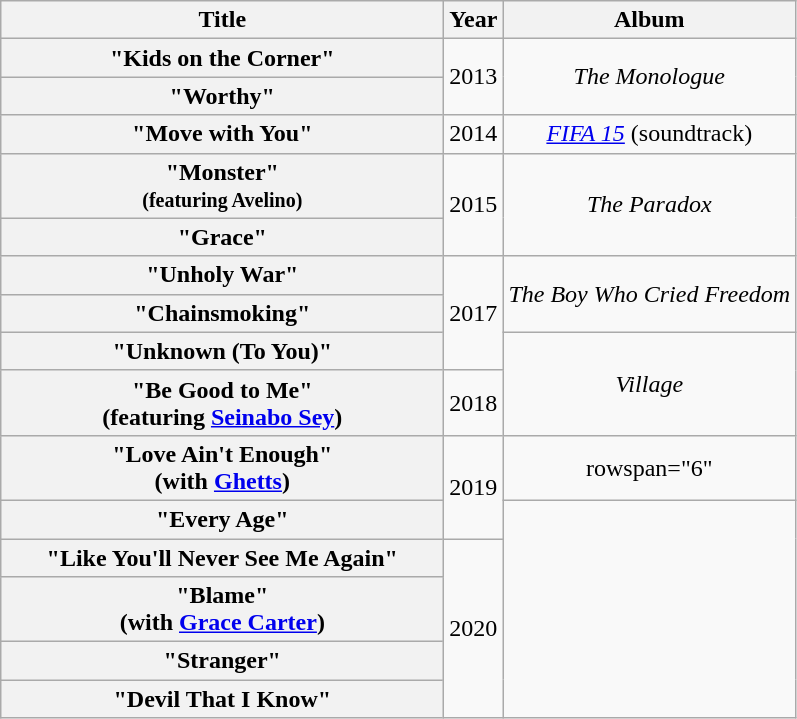<table class="wikitable plainrowheaders" style="text-align:center;">
<tr>
<th scope="col" style="width:18em;">Title</th>
<th scope="col" style="width:1em;">Year</th>
<th scope="col">Album</th>
</tr>
<tr>
<th scope="row">"Kids on the Corner"</th>
<td rowspan="2">2013</td>
<td rowspan="2"><em>The Monologue</em></td>
</tr>
<tr>
<th scope="row">"Worthy"</th>
</tr>
<tr>
<th scope="row">"Move with You"</th>
<td>2014</td>
<td><em><a href='#'>FIFA 15</a></em> (soundtrack)</td>
</tr>
<tr>
<th scope="row">"Monster"<br><small>(featuring Avelino)</small></th>
<td rowspan="2">2015</td>
<td rowspan="2"><em>The Paradox</em></td>
</tr>
<tr>
<th scope="row">"Grace"</th>
</tr>
<tr>
<th scope="row">"Unholy War"</th>
<td rowspan="3">2017</td>
<td rowspan="2"><em>The Boy Who Cried Freedom</em></td>
</tr>
<tr>
<th scope="row">"Chainsmoking"</th>
</tr>
<tr>
<th scope="row">"Unknown (To You)"</th>
<td rowspan="2"><em>Village</em></td>
</tr>
<tr>
<th scope="row">"Be Good to Me"<br><span>(featuring <a href='#'>Seinabo Sey</a>)</span></th>
<td>2018</td>
</tr>
<tr>
<th scope="row">"Love Ain't Enough"<br><span>(with <a href='#'>Ghetts</a>)</span></th>
<td rowspan="2">2019</td>
<td>rowspan="6" </td>
</tr>
<tr>
<th scope="row">"Every Age"</th>
</tr>
<tr>
<th scope="row">"Like You'll Never See Me Again"</th>
<td rowspan="4">2020</td>
</tr>
<tr>
<th scope="row">"Blame"<br><span>(with <a href='#'>Grace Carter</a>)</span></th>
</tr>
<tr>
<th scope="row">"Stranger"</th>
</tr>
<tr>
<th scope="row">"Devil That I Know"</th>
</tr>
</table>
